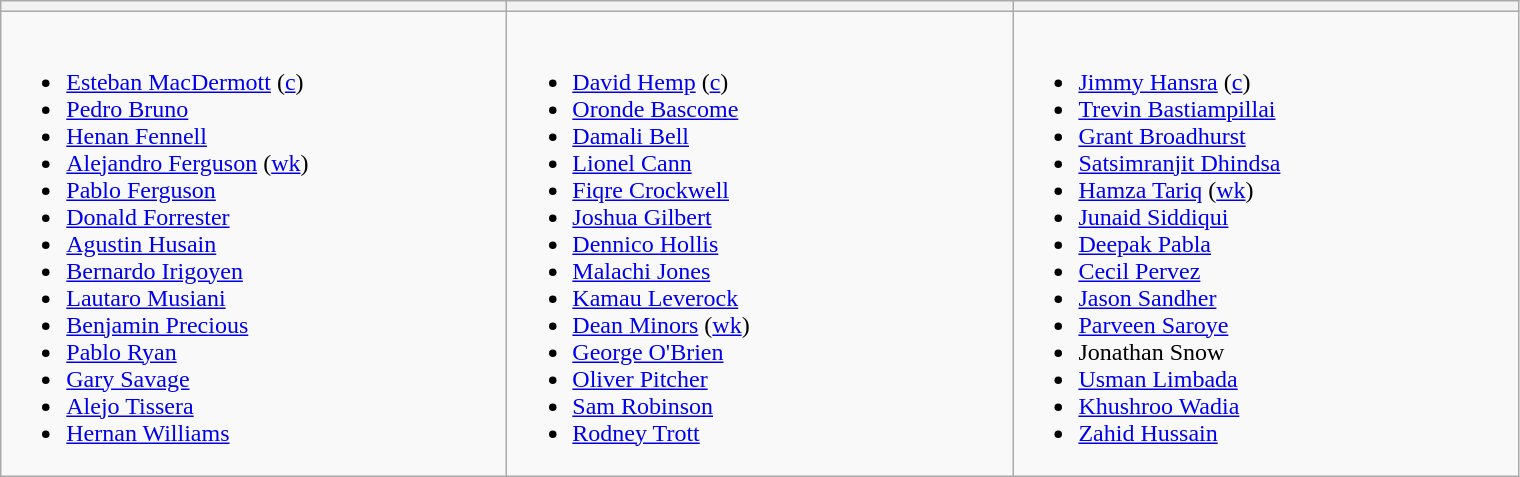<table class="wikitable">
<tr>
<th width=330></th>
<th width=330></th>
<th width=330></th>
</tr>
<tr>
<td valign=top><br><ul><li><a href='#'>Esteban MacDermott</a> (<a href='#'>c</a>)</li><li><a href='#'>Pedro Bruno</a></li><li><a href='#'>Henan Fennell</a></li><li><a href='#'>Alejandro Ferguson</a> (<a href='#'>wk</a>)</li><li><a href='#'>Pablo Ferguson</a></li><li><a href='#'>Donald Forrester</a></li><li><a href='#'>Agustin Husain</a></li><li><a href='#'>Bernardo Irigoyen</a></li><li><a href='#'>Lautaro Musiani</a></li><li><a href='#'>Benjamin Precious</a></li><li><a href='#'>Pablo Ryan</a></li><li><a href='#'>Gary Savage</a></li><li><a href='#'>Alejo Tissera</a></li><li><a href='#'>Hernan Williams</a></li></ul></td>
<td valign=top><br><ul><li><a href='#'>David Hemp</a> (<a href='#'>c</a>)</li><li><a href='#'>Oronde Bascome</a></li><li><a href='#'>Damali Bell</a></li><li><a href='#'>Lionel Cann</a></li><li><a href='#'>Fiqre Crockwell</a></li><li><a href='#'>Joshua Gilbert</a></li><li><a href='#'>Dennico Hollis</a></li><li><a href='#'>Malachi Jones</a></li><li><a href='#'>Kamau Leverock</a></li><li><a href='#'>Dean Minors</a> (<a href='#'>wk</a>)</li><li><a href='#'>George O'Brien</a></li><li><a href='#'>Oliver Pitcher</a></li><li><a href='#'>Sam Robinson</a></li><li><a href='#'>Rodney Trott</a></li></ul></td>
<td valign=top><br><ul><li><a href='#'>Jimmy Hansra</a> (<a href='#'>c</a>)</li><li><a href='#'>Trevin Bastiampillai</a></li><li><a href='#'>Grant Broadhurst</a></li><li><a href='#'>Satsimranjit Dhindsa</a></li><li><a href='#'>Hamza Tariq</a> (<a href='#'>wk</a>)</li><li><a href='#'>Junaid Siddiqui</a></li><li><a href='#'>Deepak Pabla</a></li><li><a href='#'>Cecil Pervez</a></li><li><a href='#'>Jason Sandher</a></li><li><a href='#'>Parveen Saroye</a></li><li>Jonathan Snow</li><li><a href='#'>Usman Limbada</a></li><li><a href='#'>Khushroo Wadia</a></li><li><a href='#'>Zahid Hussain</a></li></ul></td>
</tr>
</table>
